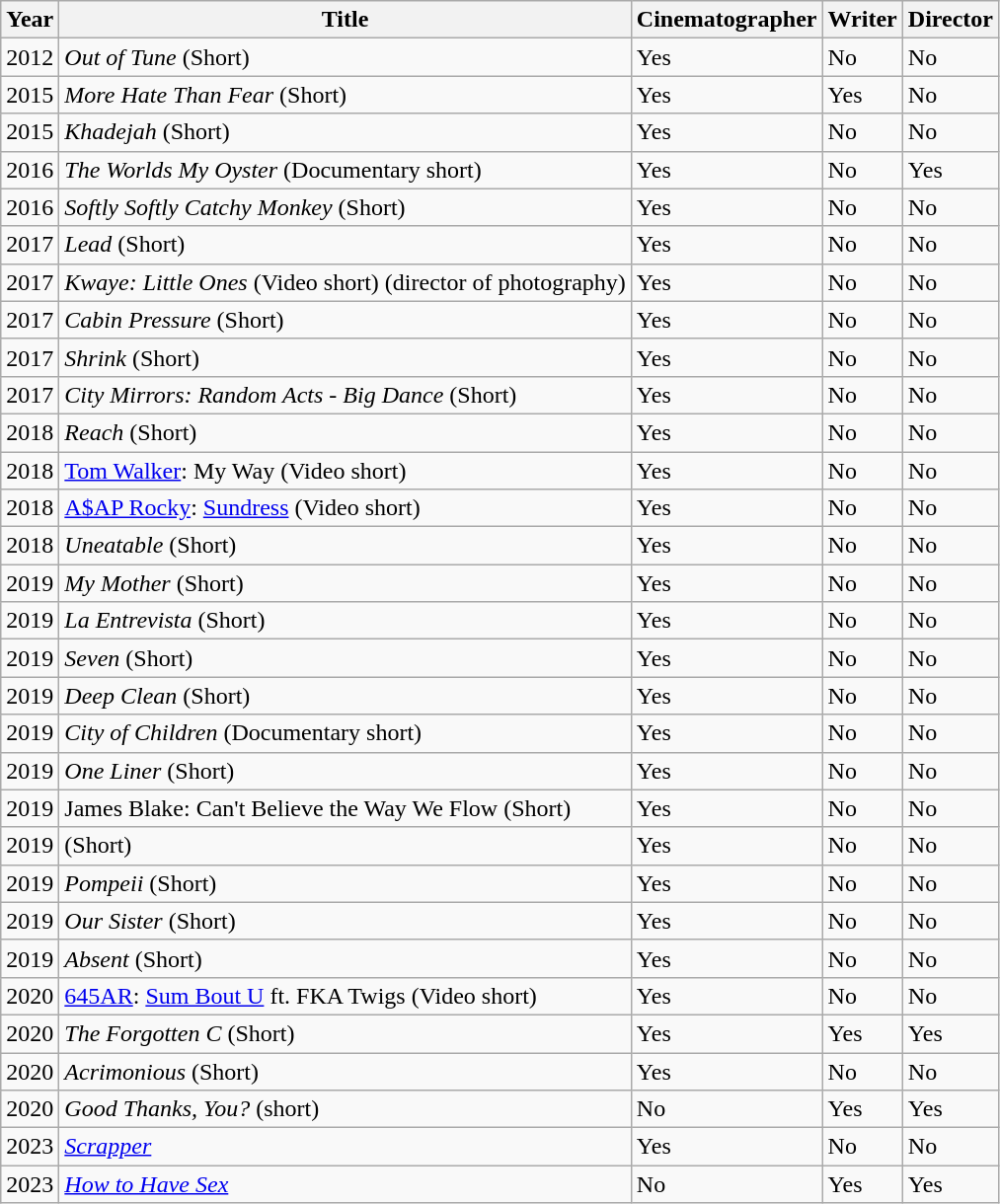<table class="wikitable">
<tr>
<th>Year</th>
<th>Title</th>
<th>Cinematographer</th>
<th>Writer</th>
<th>Director</th>
</tr>
<tr>
<td>2012</td>
<td><em>Out of  Tune</em> (Short)</td>
<td>Yes</td>
<td>No</td>
<td>No</td>
</tr>
<tr>
<td>2015</td>
<td><em>More Hate Than Fear</em> (Short)</td>
<td>Yes</td>
<td>Yes</td>
<td>No</td>
</tr>
<tr>
<td>2015</td>
<td><em>Khadejah</em> (Short)</td>
<td>Yes</td>
<td>No</td>
<td>No</td>
</tr>
<tr>
<td>2016</td>
<td><em>The Worlds My Oyster</em> (Documentary  short)</td>
<td>Yes</td>
<td>No</td>
<td>Yes</td>
</tr>
<tr>
<td>2016</td>
<td><em>Softly Softly Catchy Monkey</em> (Short)</td>
<td>Yes</td>
<td>No</td>
<td>No</td>
</tr>
<tr>
<td>2017</td>
<td><em>Lead</em> (Short)</td>
<td>Yes</td>
<td>No</td>
<td>No</td>
</tr>
<tr>
<td>2017</td>
<td><em>Kwaye: Little Ones</em> (Video short)  (director of photography)</td>
<td>Yes</td>
<td>No</td>
<td>No</td>
</tr>
<tr>
<td>2017</td>
<td><em>Cabin Pressure</em> (Short)</td>
<td>Yes</td>
<td>No</td>
<td>No</td>
</tr>
<tr>
<td>2017</td>
<td><em>Shrink</em> (Short)</td>
<td>Yes</td>
<td>No</td>
<td>No</td>
</tr>
<tr>
<td>2017</td>
<td><em>City Mirrors: Random Acts - Big  Dance</em> (Short)</td>
<td>Yes</td>
<td>No</td>
<td>No</td>
</tr>
<tr>
<td>2018</td>
<td><em>Reach</em> (Short)</td>
<td>Yes</td>
<td>No</td>
<td>No</td>
</tr>
<tr>
<td>2018</td>
<td><a href='#'>Tom Walker</a>: My Way (Video short)</td>
<td>Yes</td>
<td>No</td>
<td>No</td>
</tr>
<tr>
<td>2018</td>
<td><a href='#'>A$AP Rocky</a>: <a href='#'>Sundress</a> (Video short)</td>
<td>Yes</td>
<td>No</td>
<td>No</td>
</tr>
<tr>
<td>2018</td>
<td><em>Uneatable</em> (Short)</td>
<td>Yes</td>
<td>No</td>
<td>No</td>
</tr>
<tr>
<td>2019</td>
<td><em>My Mother</em> (Short)</td>
<td>Yes</td>
<td>No</td>
<td>No</td>
</tr>
<tr>
<td>2019</td>
<td><em>La Entrevista</em> (Short)</td>
<td>Yes</td>
<td>No</td>
<td>No</td>
</tr>
<tr>
<td>2019</td>
<td><em>Seven</em> (Short)</td>
<td>Yes</td>
<td>No</td>
<td>No</td>
</tr>
<tr>
<td>2019</td>
<td><em>Deep Clean</em> (Short)</td>
<td>Yes</td>
<td>No</td>
<td>No</td>
</tr>
<tr>
<td>2019</td>
<td><em>City of Children</em> (Documentary short)</td>
<td>Yes</td>
<td>No</td>
<td>No</td>
</tr>
<tr>
<td>2019</td>
<td><em>One Liner</em> (Short)</td>
<td>Yes</td>
<td>No</td>
<td>No</td>
</tr>
<tr>
<td>2019</td>
<td>James Blake: Can't Believe the Way We Flow (Short)</td>
<td>Yes</td>
<td>No</td>
<td>No</td>
</tr>
<tr>
<td>2019</td>
<td><em></em> (Short)</td>
<td>Yes</td>
<td>No</td>
<td>No</td>
</tr>
<tr>
<td>2019</td>
<td><em>Pompeii</em> (Short)</td>
<td>Yes</td>
<td>No</td>
<td>No</td>
</tr>
<tr>
<td>2019</td>
<td><em>Our Sister</em> (Short)</td>
<td>Yes</td>
<td>No</td>
<td>No</td>
</tr>
<tr>
<td>2019</td>
<td><em>Absent</em> (Short)</td>
<td>Yes</td>
<td>No</td>
<td>No</td>
</tr>
<tr>
<td>2020</td>
<td><a href='#'>645AR</a>: <a href='#'>Sum Bout U</a> ft. FKA  Twigs (Video short)</td>
<td>Yes</td>
<td>No</td>
<td>No</td>
</tr>
<tr>
<td>2020</td>
<td><em>The Forgotten C</em> (Short)</td>
<td>Yes</td>
<td>Yes</td>
<td>Yes</td>
</tr>
<tr>
<td>2020</td>
<td><em>Acrimonious</em> (Short)</td>
<td>Yes</td>
<td>No</td>
<td>No</td>
</tr>
<tr>
<td>2020</td>
<td><em>Good Thanks, You?</em> (short)</td>
<td>No</td>
<td>Yes</td>
<td>Yes</td>
</tr>
<tr>
<td>2023</td>
<td><em><a href='#'>Scrapper</a></em></td>
<td>Yes</td>
<td>No</td>
<td>No</td>
</tr>
<tr>
<td>2023</td>
<td><em><a href='#'>How to Have Sex</a></em></td>
<td>No</td>
<td>Yes</td>
<td>Yes</td>
</tr>
</table>
